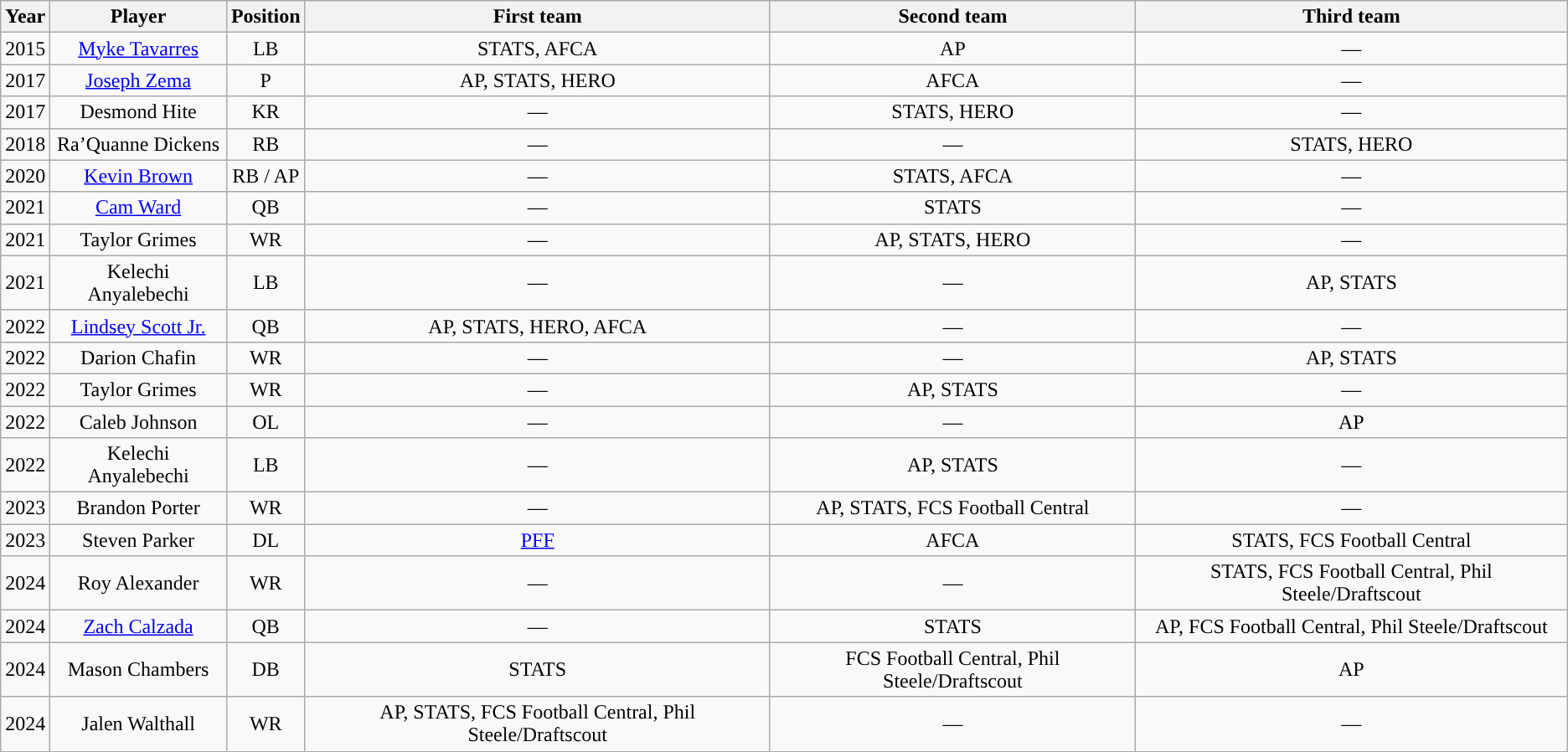<table class="wikitable" style="text-align:center">
<tr>
<th>Year</th>
<th>Player</th>
<th>Position</th>
<th>First team</th>
<th>Second team</th>
<th>Third team</th>
</tr>
<tr>
<td>2015</td>
<td><a href='#'>Myke Tavarres</a></td>
<td>LB</td>
<td align=center>STATS, AFCA</td>
<td align=center>AP</td>
<td align=center>—</td>
</tr>
<tr>
<td>2017</td>
<td><a href='#'>Joseph Zema</a></td>
<td>P</td>
<td align=center>AP, STATS, HERO</td>
<td align=center>AFCA</td>
<td align=center>—</td>
</tr>
<tr>
<td>2017</td>
<td>Desmond Hite</td>
<td>KR</td>
<td align=center>—</td>
<td align=center>STATS, HERO</td>
<td align=center>—</td>
</tr>
<tr>
<td>2018</td>
<td>Ra’Quanne Dickens</td>
<td>RB</td>
<td align=center>—</td>
<td align=center>—</td>
<td align=center>STATS, HERO</td>
</tr>
<tr>
<td>2020</td>
<td><a href='#'>Kevin Brown</a></td>
<td>RB / AP</td>
<td align=center>—</td>
<td align=center>STATS, AFCA</td>
<td align=center>—</td>
</tr>
<tr>
<td>2021</td>
<td><a href='#'>Cam Ward</a></td>
<td>QB</td>
<td align=center>—</td>
<td align=center>STATS</td>
<td align=center>—</td>
</tr>
<tr>
<td>2021</td>
<td>Taylor Grimes</td>
<td>WR</td>
<td align=center>—</td>
<td align=center>AP, STATS, HERO</td>
<td align=center>—</td>
</tr>
<tr>
<td>2021</td>
<td>Kelechi Anyalebechi</td>
<td>LB</td>
<td align=center>—</td>
<td align=center>—</td>
<td align=center>AP, STATS</td>
</tr>
<tr>
<td>2022</td>
<td><a href='#'>Lindsey Scott Jr.</a></td>
<td>QB</td>
<td align=center>AP, STATS, HERO, AFCA</td>
<td align=center>—</td>
<td align=center>—</td>
</tr>
<tr>
<td>2022</td>
<td>Darion Chafin</td>
<td>WR</td>
<td align=center>—</td>
<td align=center>—</td>
<td align=center>AP, STATS</td>
</tr>
<tr>
<td>2022</td>
<td>Taylor Grimes</td>
<td>WR</td>
<td align=center>—</td>
<td align=center>AP, STATS</td>
<td align=center>—</td>
</tr>
<tr>
<td>2022</td>
<td>Caleb Johnson</td>
<td>OL</td>
<td align=center>—</td>
<td align=center>—</td>
<td align=center>AP</td>
</tr>
<tr>
<td>2022</td>
<td>Kelechi Anyalebechi</td>
<td>LB</td>
<td align=center>—</td>
<td align=center>AP, STATS</td>
<td align=center>—</td>
</tr>
<tr>
<td>2023</td>
<td>Brandon Porter</td>
<td>WR</td>
<td align=center>—</td>
<td align=center>AP, STATS, FCS Football Central</td>
<td align=center>—</td>
</tr>
<tr>
<td>2023</td>
<td>Steven Parker</td>
<td>DL</td>
<td align=center><a href='#'>PFF</a></td>
<td align=center>AFCA</td>
<td align=center>STATS, FCS Football Central</td>
</tr>
<tr>
<td>2024</td>
<td>Roy Alexander</td>
<td>WR</td>
<td align=center>—</td>
<td align=center>—</td>
<td align=center>STATS, FCS Football Central, Phil Steele/Draftscout</td>
</tr>
<tr>
<td>2024</td>
<td><a href='#'>Zach Calzada</a></td>
<td>QB</td>
<td align=center>—</td>
<td align=center>STATS</td>
<td align=center>AP, FCS Football Central, Phil Steele/Draftscout</td>
</tr>
<tr>
<td>2024</td>
<td>Mason Chambers</td>
<td>DB</td>
<td align=center>STATS</td>
<td align=center>FCS Football Central, Phil Steele/Draftscout</td>
<td align=center>AP</td>
</tr>
<tr>
<td>2024</td>
<td>Jalen Walthall</td>
<td>WR</td>
<td align=center>AP, STATS, FCS Football Central, Phil Steele/Draftscout</td>
<td align=center>—</td>
<td align=center>—</td>
</tr>
</table>
